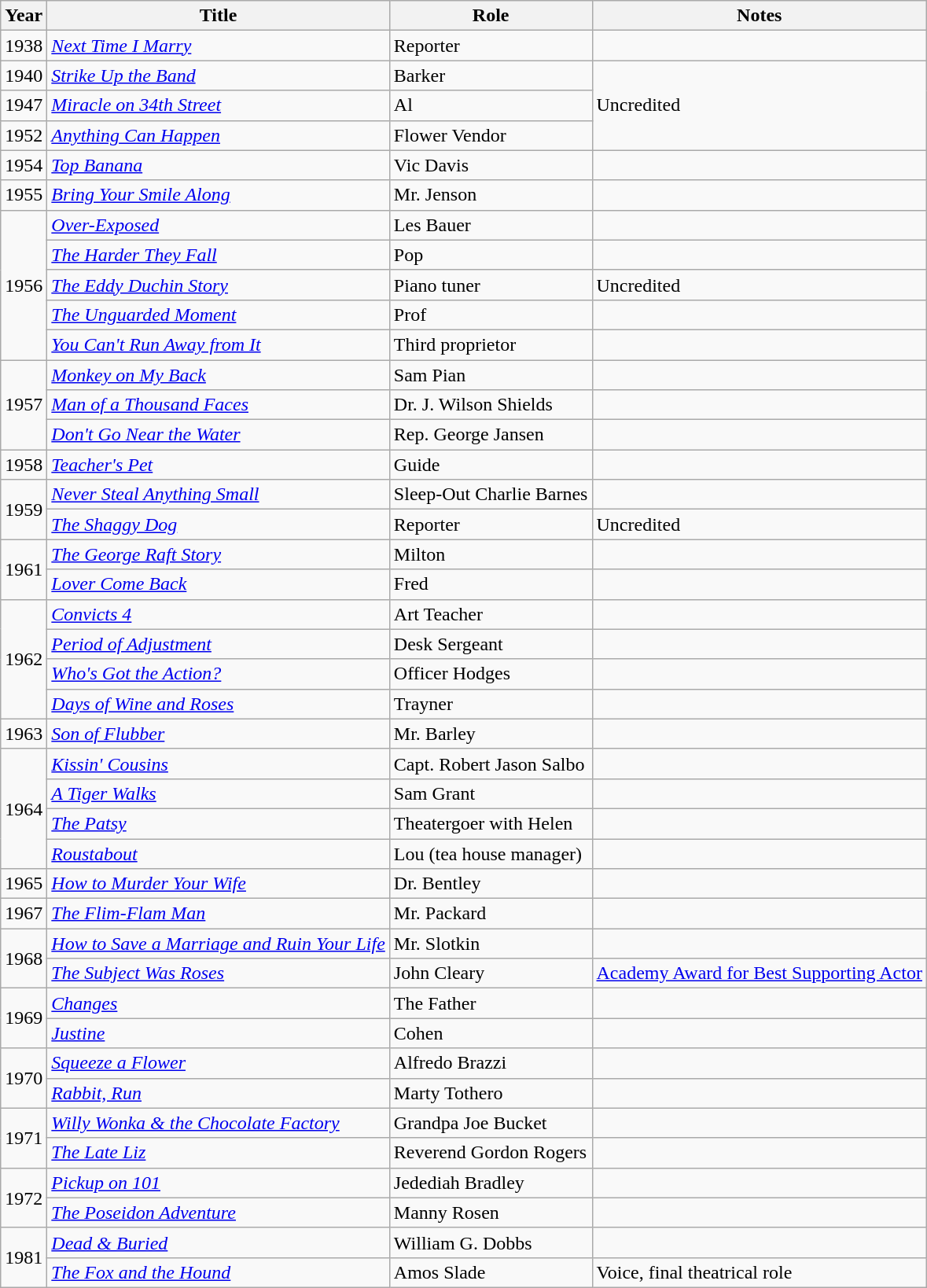<table class="wikitable">
<tr>
<th>Year</th>
<th>Title</th>
<th>Role</th>
<th>Notes</th>
</tr>
<tr>
<td>1938</td>
<td><em><a href='#'>Next Time I Marry</a></em></td>
<td>Reporter</td>
<td></td>
</tr>
<tr>
<td>1940</td>
<td><em><a href='#'>Strike Up the Band</a></em></td>
<td>Barker</td>
<td rowspan="3">Uncredited</td>
</tr>
<tr>
<td>1947</td>
<td><em><a href='#'>Miracle on 34th Street</a></em></td>
<td>Al</td>
</tr>
<tr>
<td>1952</td>
<td><em><a href='#'>Anything Can Happen</a></em></td>
<td>Flower Vendor</td>
</tr>
<tr>
<td>1954</td>
<td><em><a href='#'>Top Banana</a></em></td>
<td>Vic Davis</td>
<td></td>
</tr>
<tr>
<td>1955</td>
<td><em><a href='#'>Bring Your Smile Along</a></em></td>
<td>Mr. Jenson</td>
<td></td>
</tr>
<tr>
<td rowspan="5">1956</td>
<td><em><a href='#'>Over-Exposed</a></em></td>
<td>Les Bauer</td>
<td></td>
</tr>
<tr>
<td><em><a href='#'>The Harder They Fall</a></em></td>
<td>Pop</td>
<td></td>
</tr>
<tr>
<td><em><a href='#'>The Eddy Duchin Story</a></em></td>
<td>Piano tuner</td>
<td>Uncredited</td>
</tr>
<tr>
<td><em><a href='#'>The Unguarded Moment</a></em></td>
<td>Prof</td>
<td></td>
</tr>
<tr>
<td><em><a href='#'>You Can't Run Away from It</a></em></td>
<td>Third proprietor</td>
<td></td>
</tr>
<tr>
<td rowspan="3">1957</td>
<td><em><a href='#'>Monkey on My Back</a></em></td>
<td>Sam Pian</td>
<td></td>
</tr>
<tr>
<td><em><a href='#'>Man of a Thousand Faces</a></em></td>
<td>Dr. J. Wilson Shields</td>
<td></td>
</tr>
<tr>
<td><em><a href='#'>Don't Go Near the Water</a></em></td>
<td>Rep. George Jansen</td>
<td></td>
</tr>
<tr>
<td>1958</td>
<td><em><a href='#'>Teacher's Pet</a></em></td>
<td>Guide</td>
<td></td>
</tr>
<tr>
<td rowspan="2">1959</td>
<td><em><a href='#'>Never Steal Anything Small</a></em></td>
<td>Sleep-Out Charlie Barnes</td>
<td></td>
</tr>
<tr>
<td><em><a href='#'>The Shaggy Dog</a></em></td>
<td>Reporter</td>
<td>Uncredited</td>
</tr>
<tr>
<td rowspan="2">1961</td>
<td><em><a href='#'>The George Raft Story</a></em></td>
<td>Milton</td>
<td></td>
</tr>
<tr>
<td><em><a href='#'>Lover Come Back</a></em></td>
<td>Fred</td>
<td></td>
</tr>
<tr>
<td rowspan="4">1962</td>
<td><em><a href='#'>Convicts 4</a></em></td>
<td>Art Teacher</td>
<td></td>
</tr>
<tr>
<td><em><a href='#'>Period of Adjustment</a></em></td>
<td>Desk Sergeant</td>
<td></td>
</tr>
<tr>
<td><em><a href='#'>Who's Got the Action?</a></em></td>
<td>Officer Hodges</td>
<td></td>
</tr>
<tr>
<td><em><a href='#'>Days of Wine and Roses</a></em></td>
<td>Trayner</td>
<td></td>
</tr>
<tr>
<td>1963</td>
<td><em><a href='#'>Son of Flubber</a></em></td>
<td>Mr. Barley</td>
<td></td>
</tr>
<tr>
<td rowspan="4">1964</td>
<td><em><a href='#'>Kissin' Cousins</a></em></td>
<td>Capt. Robert Jason Salbo</td>
<td></td>
</tr>
<tr>
<td><em><a href='#'>A Tiger Walks</a></em></td>
<td>Sam Grant</td>
<td></td>
</tr>
<tr>
<td><em><a href='#'>The Patsy</a></em></td>
<td>Theatergoer with Helen</td>
<td></td>
</tr>
<tr>
<td><em><a href='#'>Roustabout</a></em></td>
<td>Lou (tea house manager)</td>
<td></td>
</tr>
<tr>
<td>1965</td>
<td><em><a href='#'>How to Murder Your Wife</a></em></td>
<td>Dr. Bentley</td>
<td></td>
</tr>
<tr>
<td>1967</td>
<td><em><a href='#'>The Flim-Flam Man</a></em></td>
<td>Mr. Packard</td>
<td></td>
</tr>
<tr>
<td rowspan="2">1968</td>
<td><em><a href='#'>How to Save a Marriage and Ruin Your Life</a></em></td>
<td>Mr. Slotkin</td>
<td></td>
</tr>
<tr>
<td><em><a href='#'>The Subject Was Roses</a></em></td>
<td>John Cleary</td>
<td><a href='#'>Academy Award for Best Supporting Actor</a></td>
</tr>
<tr>
<td rowspan="2">1969</td>
<td><em><a href='#'>Changes</a></em></td>
<td>The Father</td>
<td></td>
</tr>
<tr>
<td><em><a href='#'>Justine</a></em></td>
<td>Cohen</td>
<td></td>
</tr>
<tr>
<td rowspan="2">1970</td>
<td><em><a href='#'>Squeeze a Flower</a></em></td>
<td>Alfredo Brazzi</td>
<td></td>
</tr>
<tr>
<td><em><a href='#'>Rabbit, Run</a></em></td>
<td>Marty Tothero</td>
<td></td>
</tr>
<tr>
<td rowspan="2">1971</td>
<td><em><a href='#'>Willy Wonka & the Chocolate Factory</a></em></td>
<td>Grandpa Joe Bucket</td>
<td></td>
</tr>
<tr>
<td><em><a href='#'>The Late Liz</a></em></td>
<td>Reverend Gordon Rogers</td>
<td></td>
</tr>
<tr>
<td rowspan="2">1972</td>
<td><em><a href='#'>Pickup on 101</a></em></td>
<td>Jedediah Bradley</td>
<td></td>
</tr>
<tr>
<td><em><a href='#'>The Poseidon Adventure</a></em></td>
<td>Manny Rosen</td>
<td></td>
</tr>
<tr>
<td rowspan="2">1981</td>
<td><em><a href='#'>Dead & Buried</a></em></td>
<td>William G. Dobbs</td>
<td></td>
</tr>
<tr>
<td><em><a href='#'>The Fox and the Hound</a></em></td>
<td>Amos Slade</td>
<td>Voice, final theatrical role</td>
</tr>
</table>
